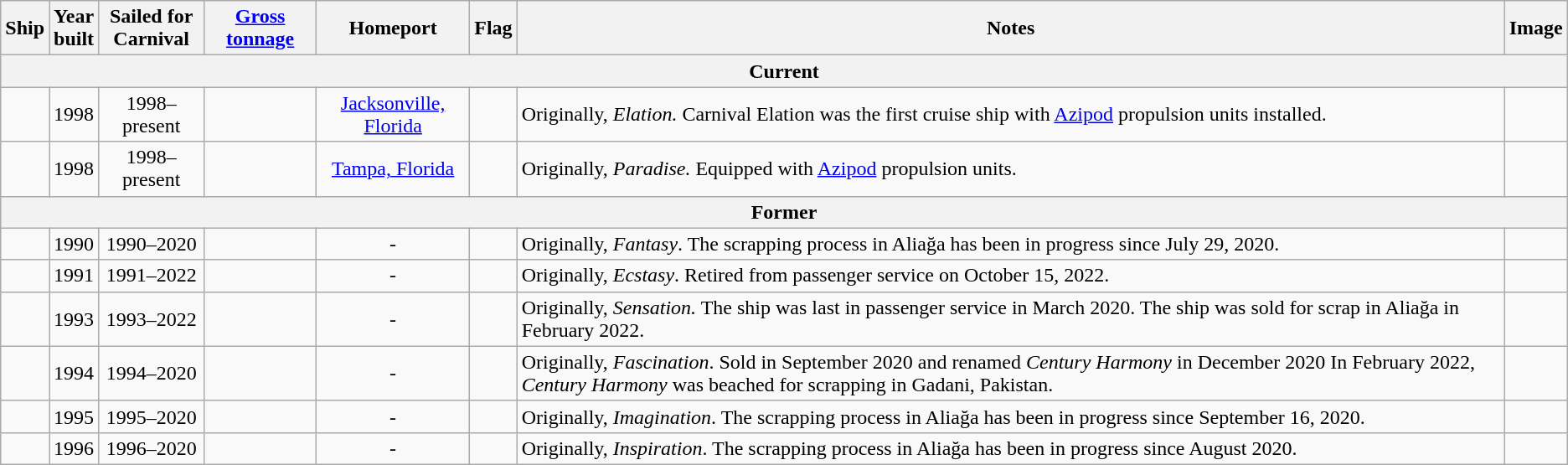<table class="wikitable sortable">
<tr>
<th>Ship</th>
<th>Year<br>built</th>
<th>Sailed for<br>Carnival</th>
<th><a href='#'>Gross tonnage</a></th>
<th>Homeport</th>
<th>Flag</th>
<th>Notes</th>
<th>Image</th>
</tr>
<tr>
<th colspan="8">Current</th>
</tr>
<tr>
<td></td>
<td style="text-align:Center;">1998</td>
<td style="text-align:Center;">1998–present</td>
<td style="text-align:Center;"></td>
<td style="text-align:Center;"><a href='#'>Jacksonville, Florida</a></td>
<td style="text-align:Center;"></td>
<td style="text-align:Left;">Originally, <em>Elation.</em> Carnival Elation was the first cruise ship with <a href='#'>Azipod</a> propulsion units installed.</td>
<td></td>
</tr>
<tr>
<td></td>
<td style="text-align:Center;">1998</td>
<td style="text-align:Center;">1998–present</td>
<td style="text-align:Center;"></td>
<td style="text-align:Center;"><a href='#'>Tampa, Florida</a></td>
<td style="text-align:Center;"></td>
<td style="text-align:Left;">Originally, <em>Paradise.</em> Equipped with <a href='#'>Azipod</a> propulsion units.</td>
<td></td>
</tr>
<tr>
<th colspan="8">Former</th>
</tr>
<tr>
<td></td>
<td style="text-align:Center;">1990</td>
<td style="text-align:Center;">1990–2020</td>
<td style="text-align:Center;"></td>
<td style="text-align:Center;">-</td>
<td style="text-align:Center;"></td>
<td align="Left">Originally, <em>Fantasy</em>. The scrapping process in Aliağa has been in progress since July 29, 2020.</td>
<td></td>
</tr>
<tr>
<td></td>
<td style="text-align:Center;">1991</td>
<td style="text-align:Center;">1991–2022</td>
<td style="text-align:Center;"></td>
<td style="text-align:Center;">-</td>
<td style="text-align:Center;"></td>
<td style="text-align:Left;">Originally, <em>Ecstasy</em>. Retired from passenger service on October 15, 2022. </td>
<td></td>
</tr>
<tr>
<td></td>
<td style="text-align:Center;">1993</td>
<td style="text-align:Center;">1993–2022</td>
<td style="text-align:Center;"></td>
<td style="text-align:Center;">-</td>
<td style="text-align:Center;"></td>
<td style="text-align:Left;">Originally, <em>Sensation.</em> The ship was last in passenger service in March 2020. The ship was sold for scrap in Aliağa in February 2022.</td>
<td></td>
</tr>
<tr>
<td></td>
<td style="text-align:Center;">1994</td>
<td style="text-align:Center;">1994–2020</td>
<td style="text-align:Center;"></td>
<td style="text-align:Center;">-</td>
<td style="text-align:Center;"></td>
<td style="text-align:Left;">Originally, <em>Fascination</em>. Sold in September 2020 and renamed <em>Century Harmony</em> in December 2020 In February 2022, <em>Century</em> <em>Harmony</em> was beached for scrapping in Gadani, Pakistan.</td>
<td></td>
</tr>
<tr>
<td></td>
<td style="text-align:Center;">1995</td>
<td style="text-align:Center;">1995–2020</td>
<td style="text-align:Center;"></td>
<td style="text-align:Center;">-</td>
<td style="text-align:Center;"></td>
<td style="text-align:Left;">Originally, <em>Imagination</em>. The scrapping process in Aliağa has been in progress since September 16, 2020.</td>
<td></td>
</tr>
<tr>
<td></td>
<td style="text-align:Center;">1996</td>
<td style="text-align:Center;">1996–2020</td>
<td style="text-align:Center;"></td>
<td style="text-align:Center;">-</td>
<td style="text-align:Center;"></td>
<td>Originally, <em>Inspiration</em>. The scrapping process in Aliağa has been in progress since August 2020.</td>
<td></td>
</tr>
</table>
